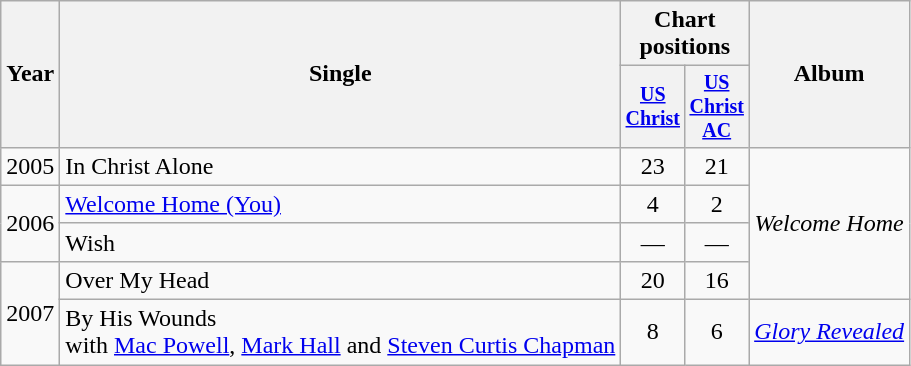<table class="wikitable" style="text-align:center;">
<tr>
<th rowspan="2">Year</th>
<th rowspan="2">Single</th>
<th colspan="2">Chart positions</th>
<th rowspan="2">Album</th>
</tr>
<tr style="font-size:smaller;">
<th style="width:30px;"><a href='#'>US<br>Christ</a><br></th>
<th style="width:30px;"><a href='#'>US<br>Christ AC</a><br></th>
</tr>
<tr>
<td>2005</td>
<td align=left>In Christ Alone</td>
<td>23</td>
<td>21</td>
<td rowspan=4><em>Welcome Home</em></td>
</tr>
<tr>
<td rowspan="2">2006</td>
<td align=left><a href='#'>Welcome Home (You)</a></td>
<td>4</td>
<td>2</td>
</tr>
<tr>
<td align=left>Wish</td>
<td>—</td>
<td>—</td>
</tr>
<tr>
<td rowspan="2">2007</td>
<td align=left>Over My Head</td>
<td>20</td>
<td>16</td>
</tr>
<tr>
<td align=left>By His Wounds <br>with <a href='#'>Mac Powell</a>, <a href='#'>Mark Hall</a> and <a href='#'>Steven Curtis Chapman</a></td>
<td>8</td>
<td>6</td>
<td><em><a href='#'>Glory Revealed</a></em></td>
</tr>
</table>
